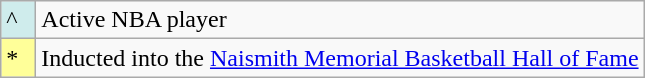<table class="wikitable">
<tr>
<td style="background:#CFECEC; width:1em">^</td>
<td>Active NBA player</td>
</tr>
<tr>
<td style="background:#FFFF99; width:1em">*</td>
<td>Inducted into the <a href='#'>Naismith Memorial Basketball Hall of Fame</a><br></td>
</tr>
</table>
